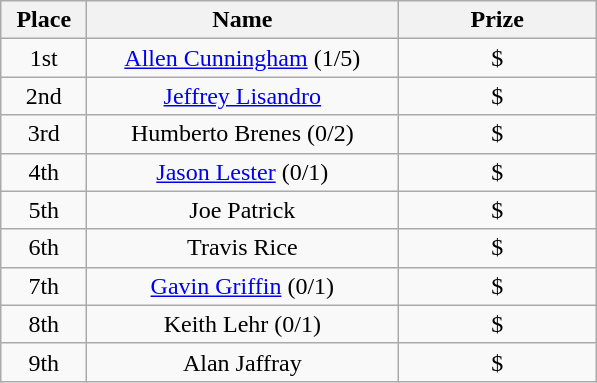<table class="wikitable" style="text-align:center">
<tr>
<th width="50">Place</th>
<th width="200">Name</th>
<th width="125">Prize</th>
</tr>
<tr>
<td>1st</td>
<td><a href='#'>Allen Cunningham</a> (1/5)</td>
<td>$</td>
</tr>
<tr>
<td>2nd</td>
<td><a href='#'>Jeffrey Lisandro</a></td>
<td>$</td>
</tr>
<tr>
<td>3rd</td>
<td>Humberto Brenes (0/2)</td>
<td>$</td>
</tr>
<tr>
<td>4th</td>
<td><a href='#'>Jason Lester</a> (0/1)</td>
<td>$</td>
</tr>
<tr>
<td>5th</td>
<td>Joe Patrick</td>
<td>$</td>
</tr>
<tr>
<td>6th</td>
<td>Travis Rice</td>
<td>$</td>
</tr>
<tr>
<td>7th</td>
<td><a href='#'>Gavin Griffin</a> (0/1)</td>
<td>$</td>
</tr>
<tr>
<td>8th</td>
<td>Keith Lehr (0/1)</td>
<td>$</td>
</tr>
<tr>
<td>9th</td>
<td>Alan Jaffray</td>
<td>$</td>
</tr>
</table>
